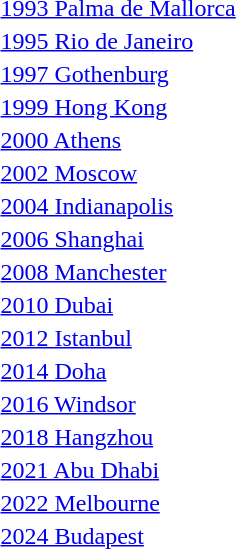<table>
<tr>
<td><a href='#'>1993 Palma de Mallorca</a></td>
<td></td>
<td></td>
<td></td>
</tr>
<tr>
<td><a href='#'>1995 Rio de Janeiro</a></td>
<td></td>
<td></td>
<td></td>
</tr>
<tr>
<td><a href='#'>1997 Gothenburg</a></td>
<td></td>
<td></td>
<td></td>
</tr>
<tr>
<td><a href='#'>1999 Hong Kong</a></td>
<td></td>
<td></td>
<td></td>
</tr>
<tr>
<td><a href='#'>2000 Athens</a></td>
<td></td>
<td></td>
<td></td>
</tr>
<tr>
<td><a href='#'>2002 Moscow</a></td>
<td></td>
<td></td>
<td></td>
</tr>
<tr>
<td><a href='#'>2004 Indianapolis</a></td>
<td></td>
<td></td>
<td></td>
</tr>
<tr>
<td><a href='#'>2006 Shanghai</a></td>
<td></td>
<td></td>
<td></td>
</tr>
<tr>
<td><a href='#'>2008 Manchester</a></td>
<td></td>
<td></td>
<td></td>
</tr>
<tr>
<td><a href='#'>2010 Dubai</a></td>
<td></td>
<td></td>
<td></td>
</tr>
<tr>
<td><a href='#'>2012 Istanbul</a></td>
<td></td>
<td></td>
<td></td>
</tr>
<tr>
<td><a href='#'>2014 Doha</a></td>
<td></td>
<td></td>
<td></td>
</tr>
<tr>
<td><a href='#'>2016 Windsor</a></td>
<td></td>
<td></td>
<td></td>
</tr>
<tr>
<td><a href='#'>2018 Hangzhou</a></td>
<td></td>
<td></td>
<td></td>
</tr>
<tr>
<td><a href='#'>2021 Abu Dhabi</a></td>
<td></td>
<td></td>
<td></td>
</tr>
<tr>
<td><a href='#'>2022 Melbourne</a></td>
<td></td>
<td></td>
<td></td>
</tr>
<tr>
<td><a href='#'>2024 Budapest</a></td>
<td></td>
<td></td>
<td></td>
</tr>
</table>
